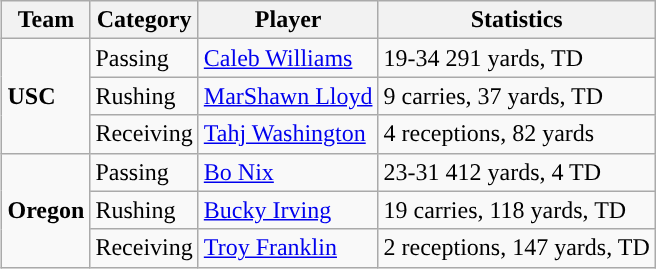<table class="wikitable" style="float: right;">
<tr>
<th>Team</th>
<th>Category</th>
<th>Player</th>
<th>Statistics</th>
</tr>
<tr>
<td rowspan=3><strong>USC</strong></td>
<td>Passing</td>
<td><a href='#'>Caleb Williams</a></td>
<td>19-34 291 yards, TD</td>
</tr>
<tr>
<td>Rushing</td>
<td><a href='#'>MarShawn Lloyd</a></td>
<td>9 carries, 37 yards, TD</td>
</tr>
<tr>
<td>Receiving</td>
<td><a href='#'>Tahj Washington</a></td>
<td>4 receptions, 82 yards</td>
</tr>
<tr>
<td rowspan=3><strong>Oregon</strong></td>
<td>Passing</td>
<td><a href='#'>Bo Nix</a></td>
<td>23-31 412 yards, 4 TD</td>
</tr>
<tr>
<td>Rushing</td>
<td><a href='#'>Bucky Irving</a></td>
<td>19 carries, 118 yards, TD</td>
</tr>
<tr>
<td>Receiving</td>
<td><a href='#'>Troy Franklin</a></td>
<td>2 receptions, 147 yards, TD</td>
</tr>
</table>
